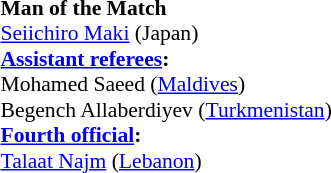<table width=50% style="font-size: 90%">
<tr>
<td><br><strong>Man of the Match</strong>
<br><a href='#'>Seiichiro Maki</a> (Japan)<br><strong><a href='#'>Assistant referees</a>:</strong>
<br>Mohamed Saeed (<a href='#'>Maldives</a>)
<br>Begench Allaberdiyev (<a href='#'>Turkmenistan</a>)
<br><strong><a href='#'>Fourth official</a>:</strong>
<br><a href='#'>Talaat Najm</a> (<a href='#'>Lebanon</a>)</td>
</tr>
</table>
